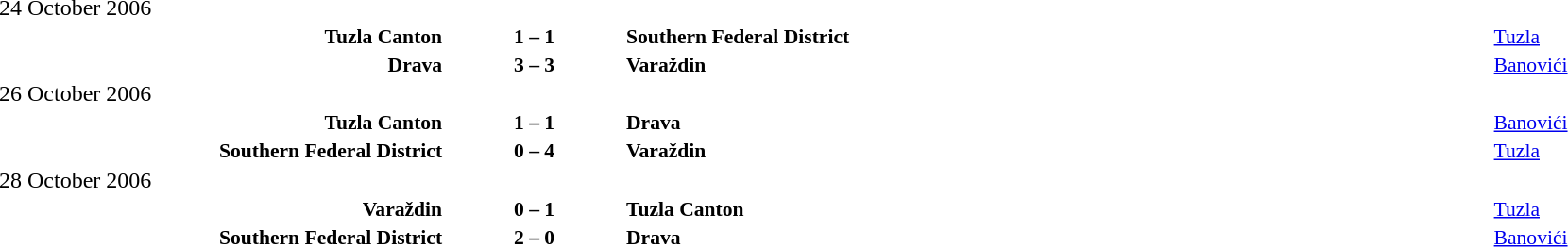<table width=100% cellspacing=1>
<tr>
<th width=25%></th>
<th width=10%></th>
<th></th>
</tr>
<tr>
<td>24 October 2006</td>
</tr>
<tr style=font-size:90%>
<td align=right><strong>Tuzla Canton</strong></td>
<td align=center><strong>1 – 1</strong></td>
<td><strong>Southern Federal District</strong></td>
<td><a href='#'>Tuzla</a></td>
</tr>
<tr style=font-size:90%>
<td align=right><strong>Drava</strong></td>
<td align=center><strong>3 – 3</strong></td>
<td><strong>Varaždin</strong></td>
<td><a href='#'>Banovići</a></td>
</tr>
<tr>
<td>26 October 2006</td>
</tr>
<tr style=font-size:90%>
<td align=right><strong>Tuzla Canton</strong></td>
<td align=center><strong>1 – 1</strong></td>
<td><strong>Drava</strong></td>
<td><a href='#'>Banovići</a></td>
</tr>
<tr style=font-size:90%>
<td align=right><strong>Southern Federal District</strong></td>
<td align=center><strong>0 – 4</strong></td>
<td><strong>Varaždin</strong></td>
<td><a href='#'>Tuzla</a></td>
</tr>
<tr>
<td>28 October 2006</td>
</tr>
<tr style=font-size:90%>
<td align=right><strong>Varaždin</strong></td>
<td align=center><strong>0 – 1</strong></td>
<td><strong>Tuzla Canton</strong></td>
<td><a href='#'>Tuzla</a></td>
</tr>
<tr style=font-size:90%>
<td align=right><strong>Southern Federal District</strong></td>
<td align=center><strong>2 – 0</strong></td>
<td><strong>Drava</strong></td>
<td><a href='#'>Banovići</a></td>
</tr>
</table>
